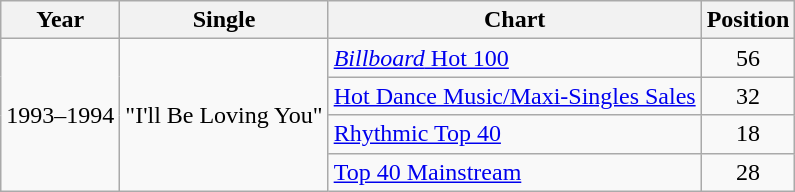<table Class = "wikitable">
<tr>
<th>Year</th>
<th>Single</th>
<th>Chart</th>
<th>Position</th>
</tr>
<tr>
<td Rowspan = "4">1993–1994</td>
<td Rowspan = "4">"I'll Be Loving You"</td>
<td><a href='#'><em>Billboard</em> Hot 100</a></td>
<td Align = "center">56</td>
</tr>
<tr>
<td><a href='#'>Hot Dance Music/Maxi-Singles Sales</a></td>
<td Align = "center">32</td>
</tr>
<tr>
<td><a href='#'>Rhythmic Top 40</a></td>
<td Align = "center">18</td>
</tr>
<tr>
<td><a href='#'>Top 40 Mainstream</a></td>
<td Align = "center">28</td>
</tr>
</table>
